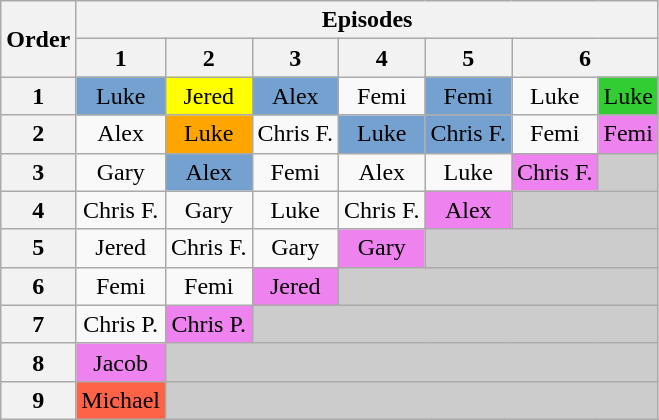<table class="wikitable" style="text-align:center">
<tr>
<th rowspan=2>Order</th>
<th colspan=7>Episodes</th>
</tr>
<tr>
<th>1</th>
<th>2</th>
<th>3</th>
<th>4</th>
<th>5</th>
<th colspan=2>6</th>
</tr>
<tr>
<th>1</th>
<td bgcolor="#75A1D0">Luke</td>
<td bgcolor="yellow">Jered</td>
<td bgcolor="#75A1D0">Alex</td>
<td>Femi</td>
<td bgcolor="#75A1D0">Femi</td>
<td>Luke</td>
<td bgcolor="limegreen">Luke</td>
</tr>
<tr>
<th>2</th>
<td>Alex</td>
<td bgcolor="orange">Luke</td>
<td>Chris F.</td>
<td bgcolor="#75A1D0">Luke</td>
<td bgcolor="#75A1D0">Chris F.</td>
<td>Femi</td>
<td bgcolor="violet">Femi</td>
</tr>
<tr>
<th>3</th>
<td>Gary</td>
<td bgcolor="#75A1D0">Alex</td>
<td>Femi</td>
<td>Alex</td>
<td>Luke</td>
<td bgcolor="violet">Chris F.</td>
<td bgcolor="#CCCCCC"></td>
</tr>
<tr>
<th>4</th>
<td>Chris F.</td>
<td>Gary</td>
<td>Luke</td>
<td>Chris F.</td>
<td bgcolor="violet">Alex</td>
<td bgcolor="#CCCCCC" colspan=2></td>
</tr>
<tr>
<th>5</th>
<td>Jered</td>
<td>Chris F.</td>
<td>Gary</td>
<td bgcolor="violet">Gary</td>
<td bgcolor="#CCCCCC" colspan=4></td>
</tr>
<tr>
<th>6</th>
<td>Femi</td>
<td>Femi</td>
<td bgcolor="violet">Jered</td>
<td bgcolor="#CCCCCC" colspan=5></td>
</tr>
<tr>
<th>7</th>
<td>Chris P.</td>
<td bgcolor="violet">Chris P.</td>
<td bgcolor="#CCCCCC" colspan=6></td>
</tr>
<tr>
<th>8</th>
<td bgcolor="violet">Jacob</td>
<td bgcolor="#CCCCCC" colspan=7></td>
</tr>
<tr>
<th>9</th>
<td bgcolor="tomato">Michael</td>
<td bgcolor="#CCCCCC" colspan=8></td>
</tr>
</table>
